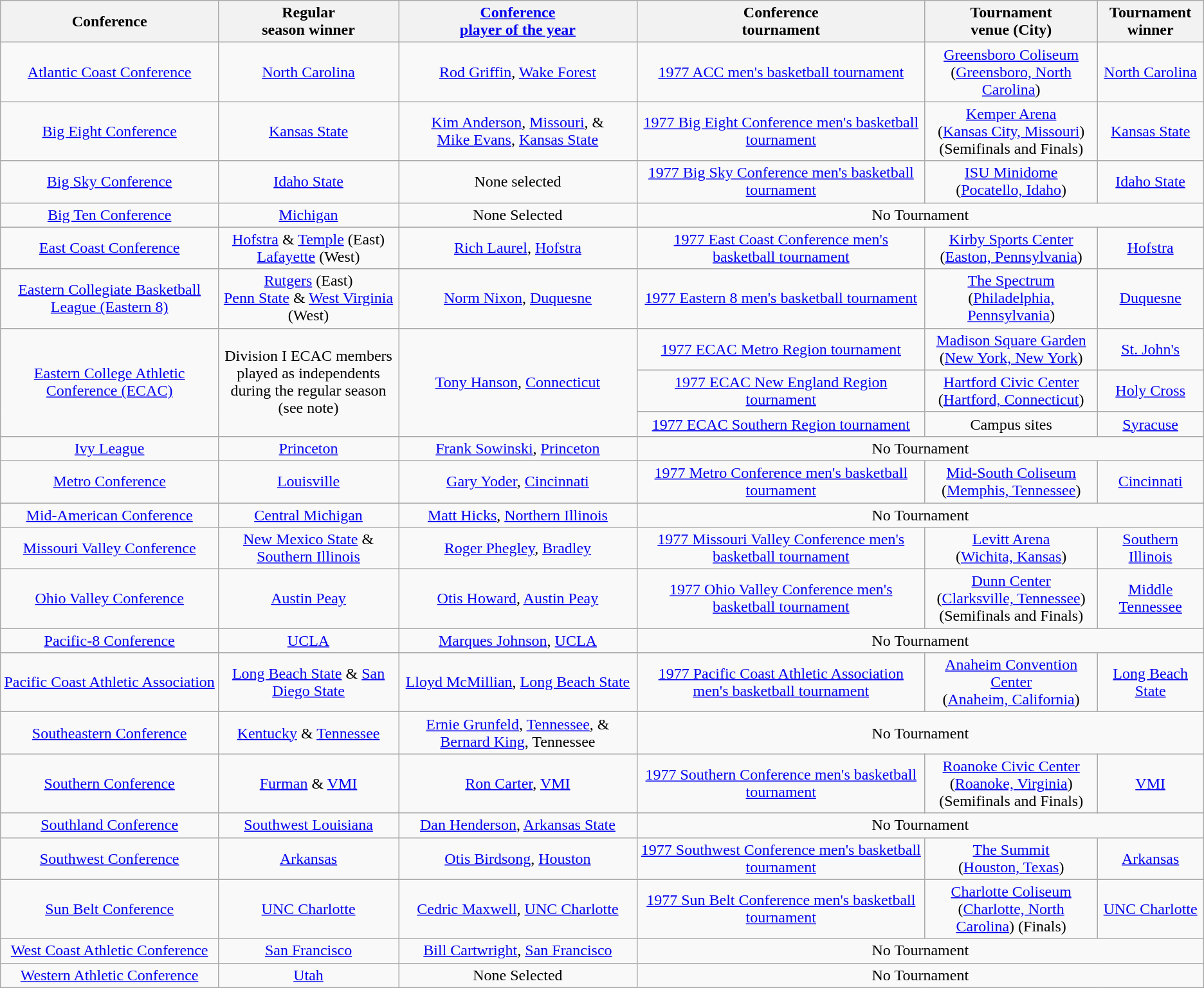<table class="wikitable" style="text-align:center;">
<tr>
<th>Conference</th>
<th>Regular <br> season winner</th>
<th><a href='#'>Conference <br> player of the year</a></th>
<th>Conference <br> tournament</th>
<th>Tournament <br> venue (City)</th>
<th>Tournament <br> winner</th>
</tr>
<tr>
<td><a href='#'>Atlantic Coast Conference</a></td>
<td><a href='#'>North Carolina</a></td>
<td><a href='#'>Rod Griffin</a>, <a href='#'>Wake Forest</a></td>
<td><a href='#'>1977 ACC men's basketball tournament</a></td>
<td><a href='#'>Greensboro Coliseum</a><br>(<a href='#'>Greensboro, North Carolina</a>)</td>
<td><a href='#'>North Carolina</a></td>
</tr>
<tr>
<td><a href='#'>Big Eight Conference</a></td>
<td><a href='#'>Kansas State</a></td>
<td><a href='#'>Kim Anderson</a>, <a href='#'>Missouri</a>, &<br><a href='#'>Mike Evans</a>, <a href='#'>Kansas State</a></td>
<td><a href='#'>1977 Big Eight Conference men's basketball tournament</a></td>
<td><a href='#'>Kemper Arena</a><br>(<a href='#'>Kansas City, Missouri</a>)<br>(Semifinals and Finals)</td>
<td><a href='#'>Kansas State</a></td>
</tr>
<tr>
<td><a href='#'>Big Sky Conference</a></td>
<td><a href='#'>Idaho State</a></td>
<td>None selected</td>
<td><a href='#'>1977 Big Sky Conference men's basketball tournament</a></td>
<td><a href='#'>ISU Minidome</a><br>(<a href='#'>Pocatello, Idaho</a>)</td>
<td><a href='#'>Idaho State</a></td>
</tr>
<tr>
<td><a href='#'>Big Ten Conference</a></td>
<td><a href='#'>Michigan</a></td>
<td>None Selected</td>
<td colspan=3>No Tournament</td>
</tr>
<tr>
<td><a href='#'>East Coast Conference</a></td>
<td><a href='#'>Hofstra</a> & <a href='#'>Temple</a> (East)<br><a href='#'>Lafayette</a> (West)</td>
<td><a href='#'>Rich Laurel</a>, <a href='#'>Hofstra</a></td>
<td><a href='#'>1977 East Coast Conference men's basketball tournament</a></td>
<td><a href='#'>Kirby Sports Center</a><br>(<a href='#'>Easton, Pennsylvania</a>)</td>
<td><a href='#'>Hofstra</a></td>
</tr>
<tr>
<td><a href='#'>Eastern Collegiate Basketball League (Eastern 8)</a></td>
<td><a href='#'>Rutgers</a> (East)<br><a href='#'>Penn State</a> & <a href='#'>West Virginia</a> (West)</td>
<td><a href='#'>Norm Nixon</a>, <a href='#'>Duquesne</a></td>
<td><a href='#'>1977 Eastern 8 men's basketball tournament</a></td>
<td><a href='#'>The Spectrum</a> <br>(<a href='#'>Philadelphia, Pennsylvania</a>)</td>
<td><a href='#'>Duquesne</a></td>
</tr>
<tr>
<td rowspan=3><a href='#'>Eastern College Athletic<br>Conference (ECAC)</a></td>
<td rowspan=3>Division I ECAC members<br>played as independents<br>during the regular season<br>(see note)</td>
<td rowspan=3><a href='#'>Tony Hanson</a>, <a href='#'>Connecticut</a></td>
<td><a href='#'>1977 ECAC Metro Region tournament</a></td>
<td><a href='#'>Madison Square Garden</a><br>(<a href='#'>New York, New York</a>)</td>
<td><a href='#'>St. John's</a></td>
</tr>
<tr>
<td><a href='#'>1977 ECAC New England Region tournament</a></td>
<td><a href='#'>Hartford Civic Center</a><br>(<a href='#'>Hartford, Connecticut</a>)</td>
<td><a href='#'>Holy Cross</a></td>
</tr>
<tr>
<td><a href='#'>1977 ECAC Southern Region tournament</a></td>
<td>Campus sites</td>
<td><a href='#'>Syracuse</a></td>
</tr>
<tr>
<td><a href='#'>Ivy League</a></td>
<td><a href='#'>Princeton</a></td>
<td><a href='#'>Frank Sowinski</a>, <a href='#'>Princeton</a></td>
<td colspan=3>No Tournament</td>
</tr>
<tr>
<td><a href='#'>Metro Conference</a></td>
<td><a href='#'>Louisville</a></td>
<td><a href='#'>Gary Yoder</a>, <a href='#'>Cincinnati</a></td>
<td><a href='#'>1977 Metro Conference men's basketball tournament</a></td>
<td><a href='#'>Mid-South Coliseum</a><br>(<a href='#'>Memphis, Tennessee</a>)</td>
<td><a href='#'>Cincinnati</a></td>
</tr>
<tr>
<td><a href='#'>Mid-American Conference</a></td>
<td><a href='#'>Central Michigan</a></td>
<td><a href='#'>Matt Hicks</a>, <a href='#'>Northern Illinois</a></td>
<td colspan=3>No Tournament</td>
</tr>
<tr>
<td><a href='#'>Missouri Valley Conference</a></td>
<td><a href='#'>New Mexico State</a> & <a href='#'>Southern Illinois</a></td>
<td><a href='#'>Roger Phegley</a>, <a href='#'>Bradley</a></td>
<td><a href='#'>1977 Missouri Valley Conference men's basketball tournament</a></td>
<td><a href='#'>Levitt Arena</a><br>(<a href='#'>Wichita, Kansas</a>)</td>
<td><a href='#'>Southern Illinois</a></td>
</tr>
<tr>
<td><a href='#'>Ohio Valley Conference</a></td>
<td><a href='#'>Austin Peay</a></td>
<td><a href='#'>Otis Howard</a>, <a href='#'>Austin Peay</a></td>
<td><a href='#'>1977 Ohio Valley Conference men's basketball tournament</a></td>
<td><a href='#'>Dunn Center</a><br>(<a href='#'>Clarksville, Tennessee</a>)<br>(Semifinals and Finals)</td>
<td><a href='#'>Middle Tennessee</a></td>
</tr>
<tr>
<td><a href='#'>Pacific-8 Conference</a></td>
<td><a href='#'>UCLA</a></td>
<td><a href='#'>Marques Johnson</a>, <a href='#'>UCLA</a></td>
<td colspan=3>No Tournament</td>
</tr>
<tr>
<td><a href='#'>Pacific Coast Athletic Association</a></td>
<td><a href='#'>Long Beach State</a>  & <a href='#'>San Diego State</a></td>
<td><a href='#'>Lloyd McMillian</a>, <a href='#'>Long Beach State</a></td>
<td><a href='#'>1977 Pacific Coast Athletic Association men's basketball tournament</a></td>
<td><a href='#'>Anaheim Convention Center</a><br>(<a href='#'>Anaheim, California</a>)</td>
<td><a href='#'>Long Beach State</a></td>
</tr>
<tr>
<td><a href='#'>Southeastern Conference</a></td>
<td><a href='#'>Kentucky</a> & <a href='#'>Tennessee</a></td>
<td><a href='#'>Ernie Grunfeld</a>, <a href='#'>Tennessee</a>, & <a href='#'>Bernard King</a>, Tennessee</td>
<td colspan=3>No Tournament</td>
</tr>
<tr>
<td><a href='#'>Southern Conference</a></td>
<td><a href='#'>Furman</a> & <a href='#'>VMI</a></td>
<td><a href='#'>Ron Carter</a>, <a href='#'>VMI</a></td>
<td><a href='#'>1977 Southern Conference men's basketball tournament</a></td>
<td><a href='#'>Roanoke Civic Center</a><br>(<a href='#'>Roanoke, Virginia</a>)<br>(Semifinals and Finals)</td>
<td><a href='#'>VMI</a></td>
</tr>
<tr>
<td><a href='#'>Southland Conference</a></td>
<td><a href='#'>Southwest Louisiana</a></td>
<td><a href='#'>Dan Henderson</a>, <a href='#'>Arkansas State</a></td>
<td colspan=3>No Tournament</td>
</tr>
<tr>
<td><a href='#'>Southwest Conference</a></td>
<td><a href='#'>Arkansas</a></td>
<td><a href='#'>Otis Birdsong</a>, <a href='#'>Houston</a></td>
<td><a href='#'>1977 Southwest Conference men's basketball tournament</a></td>
<td><a href='#'>The Summit</a><br>(<a href='#'>Houston, Texas</a>)</td>
<td><a href='#'>Arkansas</a></td>
</tr>
<tr>
<td><a href='#'>Sun Belt Conference</a></td>
<td><a href='#'>UNC Charlotte</a></td>
<td><a href='#'>Cedric Maxwell</a>, <a href='#'>UNC Charlotte</a></td>
<td><a href='#'>1977 Sun Belt Conference men's basketball tournament</a></td>
<td><a href='#'>Charlotte Coliseum</a><br>(<a href='#'>Charlotte, North Carolina</a>) (Finals)</td>
<td><a href='#'>UNC Charlotte</a></td>
</tr>
<tr>
<td><a href='#'>West Coast Athletic Conference</a></td>
<td><a href='#'>San Francisco</a></td>
<td><a href='#'>Bill Cartwright</a>, <a href='#'>San Francisco</a></td>
<td colspan=3>No Tournament</td>
</tr>
<tr>
<td><a href='#'>Western Athletic Conference</a></td>
<td><a href='#'>Utah</a></td>
<td>None Selected</td>
<td colspan=3>No Tournament</td>
</tr>
</table>
